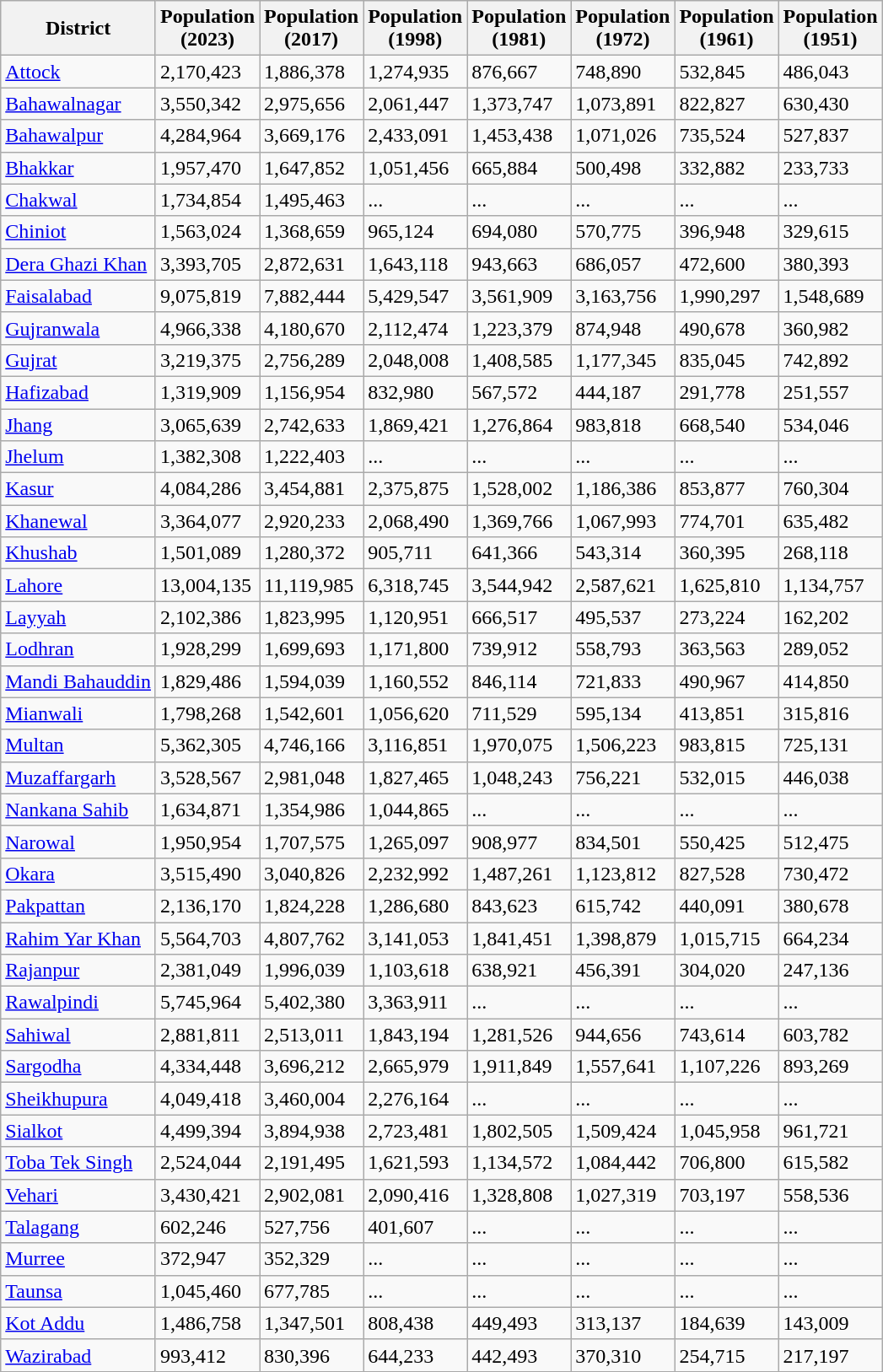<table class="wikitable sortable static-row-numbers static-row-header-hash">
<tr>
<th>District</th>
<th>Population<br>(2023)</th>
<th>Population<br>(2017)</th>
<th>Population<br>(1998)</th>
<th>Population<br>(1981)</th>
<th>Population<br>(1972)</th>
<th>Population<br>(1961)</th>
<th>Population<br>(1951)</th>
</tr>
<tr>
<td><a href='#'>Attock</a></td>
<td>2,170,423</td>
<td>1,886,378</td>
<td>1,274,935</td>
<td>876,667</td>
<td>748,890</td>
<td>532,845</td>
<td>486,043</td>
</tr>
<tr>
<td><a href='#'>Bahawalnagar</a></td>
<td>3,550,342</td>
<td>2,975,656</td>
<td>2,061,447</td>
<td>1,373,747</td>
<td>1,073,891</td>
<td>822,827</td>
<td>630,430</td>
</tr>
<tr>
<td><a href='#'>Bahawalpur</a></td>
<td>4,284,964</td>
<td>3,669,176</td>
<td>2,433,091</td>
<td>1,453,438</td>
<td>1,071,026</td>
<td>735,524</td>
<td>527,837</td>
</tr>
<tr>
<td><a href='#'>Bhakkar</a></td>
<td>1,957,470</td>
<td>1,647,852</td>
<td>1,051,456</td>
<td>665,884</td>
<td>500,498</td>
<td>332,882</td>
<td>233,733</td>
</tr>
<tr>
<td><a href='#'>Chakwal</a></td>
<td>1,734,854</td>
<td>1,495,463</td>
<td>...</td>
<td>...</td>
<td>...</td>
<td>...</td>
<td>...</td>
</tr>
<tr>
<td><a href='#'>Chiniot</a></td>
<td>1,563,024</td>
<td>1,368,659</td>
<td>965,124</td>
<td>694,080</td>
<td>570,775</td>
<td>396,948</td>
<td>329,615</td>
</tr>
<tr>
<td><a href='#'>Dera Ghazi Khan</a></td>
<td>3,393,705</td>
<td>2,872,631</td>
<td>1,643,118</td>
<td>943,663</td>
<td>686,057</td>
<td>472,600</td>
<td>380,393</td>
</tr>
<tr>
<td><a href='#'>Faisalabad</a></td>
<td>9,075,819</td>
<td>7,882,444</td>
<td>5,429,547</td>
<td>3,561,909</td>
<td>3,163,756</td>
<td>1,990,297</td>
<td>1,548,689</td>
</tr>
<tr>
<td><a href='#'>Gujranwala</a></td>
<td>4,966,338</td>
<td>4,180,670</td>
<td>2,112,474</td>
<td>1,223,379</td>
<td>874,948</td>
<td>490,678</td>
<td>360,982</td>
</tr>
<tr>
<td><a href='#'>Gujrat</a></td>
<td>3,219,375</td>
<td>2,756,289</td>
<td>2,048,008</td>
<td>1,408,585</td>
<td>1,177,345</td>
<td>835,045</td>
<td>742,892</td>
</tr>
<tr>
<td><a href='#'>Hafizabad</a></td>
<td>1,319,909</td>
<td>1,156,954</td>
<td>832,980</td>
<td>567,572</td>
<td>444,187</td>
<td>291,778</td>
<td>251,557</td>
</tr>
<tr>
<td><a href='#'>Jhang</a></td>
<td>3,065,639</td>
<td>2,742,633</td>
<td>1,869,421</td>
<td>1,276,864</td>
<td>983,818</td>
<td>668,540</td>
<td>534,046</td>
</tr>
<tr>
<td><a href='#'>Jhelum</a></td>
<td>1,382,308</td>
<td>1,222,403</td>
<td>...</td>
<td>...</td>
<td>...</td>
<td>...</td>
<td>...</td>
</tr>
<tr>
<td><a href='#'>Kasur</a></td>
<td>4,084,286</td>
<td>3,454,881</td>
<td>2,375,875</td>
<td>1,528,002</td>
<td>1,186,386</td>
<td>853,877</td>
<td>760,304</td>
</tr>
<tr>
<td><a href='#'>Khanewal</a></td>
<td>3,364,077</td>
<td>2,920,233</td>
<td>2,068,490</td>
<td>1,369,766</td>
<td>1,067,993</td>
<td>774,701</td>
<td>635,482</td>
</tr>
<tr>
<td><a href='#'>Khushab</a></td>
<td>1,501,089</td>
<td>1,280,372</td>
<td>905,711</td>
<td>641,366</td>
<td>543,314</td>
<td>360,395</td>
<td>268,118</td>
</tr>
<tr>
<td><a href='#'>Lahore</a></td>
<td>13,004,135</td>
<td>11,119,985</td>
<td>6,318,745</td>
<td>3,544,942</td>
<td>2,587,621</td>
<td>1,625,810</td>
<td>1,134,757</td>
</tr>
<tr>
<td><a href='#'>Layyah</a></td>
<td>2,102,386</td>
<td>1,823,995</td>
<td>1,120,951</td>
<td>666,517</td>
<td>495,537</td>
<td>273,224</td>
<td>162,202</td>
</tr>
<tr>
<td><a href='#'>Lodhran</a></td>
<td>1,928,299</td>
<td>1,699,693</td>
<td>1,171,800</td>
<td>739,912</td>
<td>558,793</td>
<td>363,563</td>
<td>289,052</td>
</tr>
<tr>
<td><a href='#'>Mandi Bahauddin</a></td>
<td>1,829,486</td>
<td>1,594,039</td>
<td>1,160,552</td>
<td>846,114</td>
<td>721,833</td>
<td>490,967</td>
<td>414,850</td>
</tr>
<tr>
<td><a href='#'>Mianwali</a></td>
<td>1,798,268</td>
<td>1,542,601</td>
<td>1,056,620</td>
<td>711,529</td>
<td>595,134</td>
<td>413,851</td>
<td>315,816</td>
</tr>
<tr>
<td><a href='#'>Multan</a></td>
<td>5,362,305</td>
<td>4,746,166</td>
<td>3,116,851</td>
<td>1,970,075</td>
<td>1,506,223</td>
<td>983,815</td>
<td>725,131</td>
</tr>
<tr>
<td><a href='#'>Muzaffargarh</a></td>
<td>3,528,567</td>
<td>2,981,048</td>
<td>1,827,465</td>
<td>1,048,243</td>
<td>756,221</td>
<td>532,015</td>
<td>446,038</td>
</tr>
<tr>
<td><a href='#'>Nankana Sahib</a></td>
<td>1,634,871</td>
<td>1,354,986</td>
<td>1,044,865</td>
<td>...</td>
<td>...</td>
<td>...</td>
<td>...</td>
</tr>
<tr>
<td><a href='#'>Narowal</a></td>
<td>1,950,954</td>
<td>1,707,575</td>
<td>1,265,097</td>
<td>908,977</td>
<td>834,501</td>
<td>550,425</td>
<td>512,475</td>
</tr>
<tr>
<td><a href='#'>Okara</a></td>
<td>3,515,490</td>
<td>3,040,826</td>
<td>2,232,992</td>
<td>1,487,261</td>
<td>1,123,812</td>
<td>827,528</td>
<td>730,472</td>
</tr>
<tr>
<td><a href='#'>Pakpattan</a></td>
<td>2,136,170</td>
<td>1,824,228</td>
<td>1,286,680</td>
<td>843,623</td>
<td>615,742</td>
<td>440,091</td>
<td>380,678</td>
</tr>
<tr>
<td><a href='#'>Rahim Yar Khan</a></td>
<td>5,564,703</td>
<td>4,807,762</td>
<td>3,141,053</td>
<td>1,841,451</td>
<td>1,398,879</td>
<td>1,015,715</td>
<td>664,234</td>
</tr>
<tr>
<td><a href='#'>Rajanpur</a></td>
<td>2,381,049</td>
<td>1,996,039</td>
<td>1,103,618</td>
<td>638,921</td>
<td>456,391</td>
<td>304,020</td>
<td>247,136</td>
</tr>
<tr>
<td><a href='#'>Rawalpindi</a></td>
<td>5,745,964</td>
<td>5,402,380</td>
<td>3,363,911</td>
<td>...</td>
<td>...</td>
<td>...</td>
<td>...</td>
</tr>
<tr>
<td><a href='#'>Sahiwal</a></td>
<td>2,881,811</td>
<td>2,513,011</td>
<td>1,843,194</td>
<td>1,281,526</td>
<td>944,656</td>
<td>743,614</td>
<td>603,782</td>
</tr>
<tr>
<td><a href='#'>Sargodha</a></td>
<td>4,334,448</td>
<td>3,696,212</td>
<td>2,665,979</td>
<td>1,911,849</td>
<td>1,557,641</td>
<td>1,107,226</td>
<td>893,269</td>
</tr>
<tr>
<td><a href='#'>Sheikhupura</a></td>
<td>4,049,418</td>
<td>3,460,004</td>
<td>2,276,164</td>
<td>...</td>
<td>...</td>
<td>...</td>
<td>...</td>
</tr>
<tr>
<td><a href='#'>Sialkot</a></td>
<td>4,499,394</td>
<td>3,894,938</td>
<td>2,723,481</td>
<td>1,802,505</td>
<td>1,509,424</td>
<td>1,045,958</td>
<td>961,721</td>
</tr>
<tr>
<td><a href='#'>Toba Tek Singh</a></td>
<td>2,524,044</td>
<td>2,191,495</td>
<td>1,621,593</td>
<td>1,134,572</td>
<td>1,084,442</td>
<td>706,800</td>
<td>615,582</td>
</tr>
<tr>
<td><a href='#'>Vehari</a></td>
<td>3,430,421</td>
<td>2,902,081</td>
<td>2,090,416</td>
<td>1,328,808</td>
<td>1,027,319</td>
<td>703,197</td>
<td>558,536</td>
</tr>
<tr>
<td><a href='#'>Talagang</a></td>
<td>602,246</td>
<td>527,756</td>
<td>401,607</td>
<td>...</td>
<td>...</td>
<td>...</td>
<td>...</td>
</tr>
<tr>
<td><a href='#'>Murree</a></td>
<td>372,947</td>
<td>352,329</td>
<td>...</td>
<td>...</td>
<td>...</td>
<td>...</td>
<td>...</td>
</tr>
<tr>
<td><a href='#'>Taunsa</a></td>
<td>1,045,460</td>
<td>677,785</td>
<td>...</td>
<td>...</td>
<td>...</td>
<td>...</td>
<td>...</td>
</tr>
<tr>
<td><a href='#'>Kot Addu</a></td>
<td>1,486,758</td>
<td>1,347,501</td>
<td>808,438</td>
<td>449,493</td>
<td>313,137</td>
<td>184,639</td>
<td>143,009</td>
</tr>
<tr>
<td><a href='#'>Wazirabad</a></td>
<td>993,412</td>
<td>830,396</td>
<td>644,233</td>
<td>442,493</td>
<td>370,310</td>
<td>254,715</td>
<td>217,197</td>
</tr>
</table>
